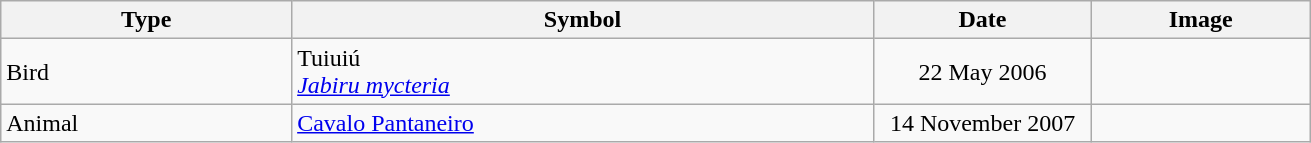<table class="wikitable">
<tr>
<th width="20%">Type</th>
<th width="40%">Symbol</th>
<th width="15%">Date</th>
<th width="15%">Image</th>
</tr>
<tr>
<td>Bird</td>
<td>Tuiuiú<br><em><a href='#'>Jabiru mycteria</a></em></td>
<td align="center">22 May 2006</td>
<td></td>
</tr>
<tr>
<td>Animal</td>
<td><a href='#'>Cavalo Pantaneiro</a></td>
<td align="center">14 November 2007</td>
<td></td>
</tr>
</table>
